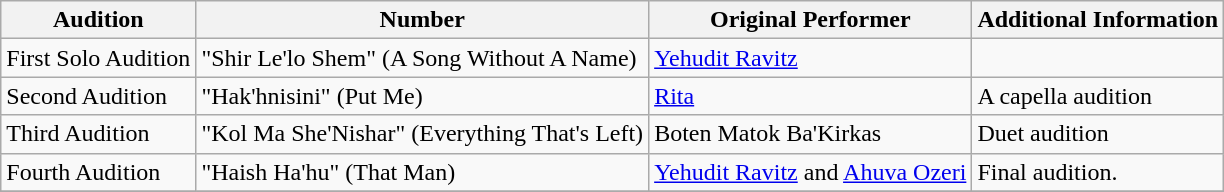<table class="wikitable" border="1">
<tr>
<th>Audition</th>
<th>Number</th>
<th>Original Performer</th>
<th>Additional Information</th>
</tr>
<tr>
<td>First Solo Audition</td>
<td>"Shir Le'lo Shem" (A Song Without A Name)</td>
<td><a href='#'>Yehudit Ravitz</a></td>
<td></td>
</tr>
<tr>
<td>Second Audition</td>
<td>"Hak'hnisini" (Put Me)</td>
<td><a href='#'>Rita</a></td>
<td>A capella audition</td>
</tr>
<tr>
<td>Third Audition</td>
<td>"Kol Ma She'Nishar" (Everything That's Left)</td>
<td>Boten Matok Ba'Kirkas</td>
<td>Duet audition</td>
</tr>
<tr>
<td>Fourth Audition</td>
<td>"Haish Ha'hu" (That Man)</td>
<td><a href='#'>Yehudit Ravitz</a> and <a href='#'>Ahuva Ozeri</a></td>
<td>Final audition.</td>
</tr>
<tr>
</tr>
</table>
